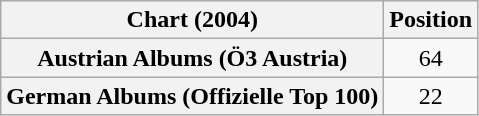<table class="wikitable sortable plainrowheaders" style="text-align:center">
<tr>
<th scope="col">Chart (2004)</th>
<th scope="col">Position</th>
</tr>
<tr>
<th scope="row">Austrian Albums (Ö3 Austria)</th>
<td>64</td>
</tr>
<tr>
<th scope="row">German Albums (Offizielle Top 100)</th>
<td>22</td>
</tr>
</table>
